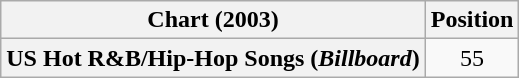<table class="wikitable plainrowheaders" style="text-align:center">
<tr>
<th scope="col">Chart (2003)</th>
<th scope="col">Position</th>
</tr>
<tr>
<th scope="row">US Hot R&B/Hip-Hop Songs (<em>Billboard</em>)</th>
<td>55</td>
</tr>
</table>
